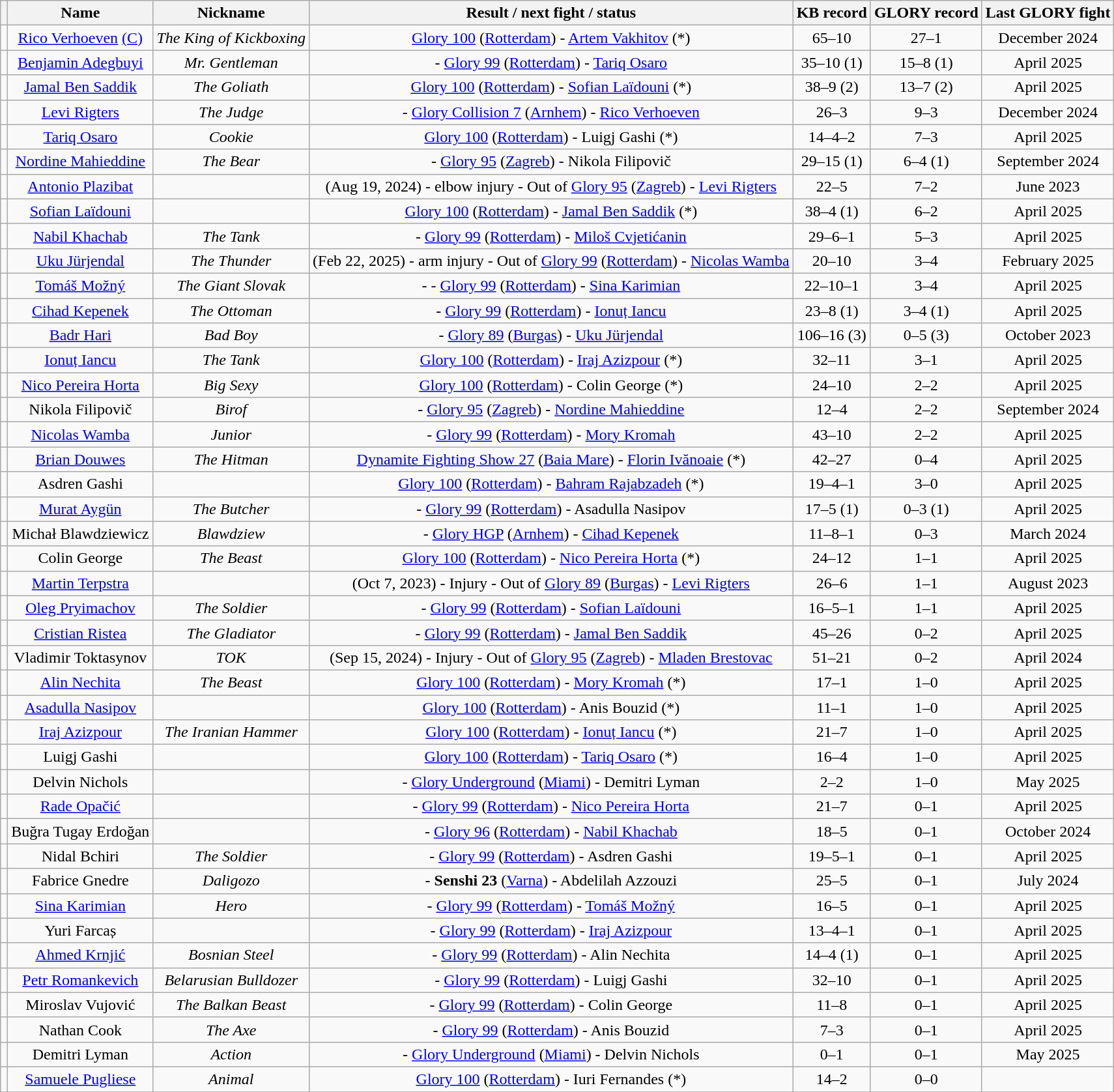<table class="wikitable sortable" style="text-align:center">
<tr>
<th></th>
<th>Name</th>
<th>Nickname</th>
<th>Result / next fight / status</th>
<th>KB record</th>
<th>GLORY record</th>
<th>Last GLORY fight</th>
</tr>
<tr>
<td></td>
<td><a href='#'>Rico Verhoeven</a> <a href='#'>(C)</a></td>
<td><em>The King of Kickboxing</em></td>
<td><a href='#'>Glory 100</a> (<a href='#'>Rotterdam</a>) - <a href='#'>Artem Vakhitov</a> (*<strong></strong>)</td>
<td>65–10</td>
<td>27–1</td>
<td>December 2024</td>
</tr>
<tr>
<td></td>
<td><a href='#'>Benjamin Adegbuyi</a></td>
<td><em>Mr. Gentleman</em></td>
<td> - <a href='#'>Glory 99</a> (<a href='#'>Rotterdam</a>) - <a href='#'>Tariq Osaro</a></td>
<td>35–10 (1)</td>
<td>15–8 (1)</td>
<td>April 2025</td>
</tr>
<tr>
<td></td>
<td><a href='#'>Jamal Ben Saddik</a></td>
<td><em>The Goliath</em></td>
<td><a href='#'>Glory 100</a> (<a href='#'>Rotterdam</a>) - <a href='#'>Sofian Laïdouni</a> (*<strong></strong>)</td>
<td>38–9 (2)</td>
<td>13–7 (2)</td>
<td>April 2025</td>
</tr>
<tr>
<td></td>
<td><a href='#'>Levi Rigters</a></td>
<td><em>The Judge</em></td>
<td> - <a href='#'>Glory Collision 7</a> (<a href='#'>Arnhem</a>) - <a href='#'>Rico Verhoeven</a></td>
<td>26–3</td>
<td>9–3</td>
<td>December 2024</td>
</tr>
<tr>
<td></td>
<td><a href='#'>Tariq Osaro</a></td>
<td><em>Cookie</em></td>
<td><a href='#'>Glory 100</a> (<a href='#'>Rotterdam</a>) - Luigj Gashi (*<strong></strong>)</td>
<td>14–4–2</td>
<td>7–3</td>
<td>April 2025</td>
</tr>
<tr>
<td></td>
<td><a href='#'>Nordine Mahieddine</a></td>
<td><em>The Bear</em></td>
<td> - <a href='#'>Glory 95</a> (<a href='#'>Zagreb</a>) - Nikola Filipovič</td>
<td>29–15 (1)</td>
<td>6–4 (1)</td>
<td>September 2024</td>
</tr>
<tr>
<td></td>
<td><a href='#'>Antonio Plazibat</a></td>
<td></td>
<td>(Aug 19, 2024) - elbow injury - Out of <a href='#'>Glory 95</a> (<a href='#'>Zagreb</a>) - <a href='#'>Levi Rigters</a></td>
<td>22–5</td>
<td>7–2</td>
<td>June 2023</td>
</tr>
<tr>
<td></td>
<td><a href='#'>Sofian Laïdouni</a></td>
<td></td>
<td><a href='#'>Glory 100</a> (<a href='#'>Rotterdam</a>) - <a href='#'>Jamal Ben Saddik</a> (*<strong></strong>)</td>
<td>38–4 (1)</td>
<td>6–2</td>
<td>April 2025</td>
</tr>
<tr>
<td></td>
<td><a href='#'>Nabil Khachab</a></td>
<td><em>The Tank</em></td>
<td> - <a href='#'>Glory 99</a> (<a href='#'>Rotterdam</a>) - <a href='#'>Miloš Cvjetićanin</a></td>
<td>29–6–1</td>
<td>5–3</td>
<td>April 2025</td>
</tr>
<tr>
<td></td>
<td><a href='#'>Uku Jürjendal</a></td>
<td><em>The Thunder</em></td>
<td>(Feb 22, 2025) - arm injury - Out of <a href='#'>Glory 99</a> (<a href='#'>Rotterdam</a>) - <a href='#'>Nicolas Wamba</a></td>
<td>20–10</td>
<td>3–4</td>
<td>February 2025</td>
</tr>
<tr>
<td></td>
<td><a href='#'>Tomáš Možný</a></td>
<td><em>The Giant Slovak</em></td>
<td> -  - <a href='#'>Glory 99</a> (<a href='#'>Rotterdam</a>) - <a href='#'>Sina Karimian</a></td>
<td>22–10–1</td>
<td>3–4</td>
<td>April 2025</td>
</tr>
<tr>
<td></td>
<td><a href='#'>Cihad Kepenek</a></td>
<td><em>The Ottoman</em></td>
<td> - <a href='#'>Glory 99</a> (<a href='#'>Rotterdam</a>) - <a href='#'>Ionuț Iancu</a></td>
<td>23–8 (1)</td>
<td>3–4 (1)</td>
<td>April 2025</td>
</tr>
<tr>
<td></td>
<td><a href='#'>Badr Hari</a></td>
<td><em>Bad Boy</em></td>
<td> - <a href='#'>Glory 89</a> (<a href='#'>Burgas</a>) - <a href='#'>Uku Jürjendal</a></td>
<td>106–16 (3)</td>
<td>0–5 (3)</td>
<td>October 2023</td>
</tr>
<tr>
<td></td>
<td><a href='#'>Ionuț Iancu</a></td>
<td><em>The Tank</em></td>
<td><a href='#'>Glory 100</a> (<a href='#'>Rotterdam</a>) - <a href='#'>Iraj Azizpour</a> (*<strong></strong>)</td>
<td>32–11</td>
<td>3–1</td>
<td>April 2025</td>
</tr>
<tr>
<td></td>
<td><a href='#'>Nico Pereira Horta</a></td>
<td><em>Big Sexy</em></td>
<td><a href='#'>Glory 100</a> (<a href='#'>Rotterdam</a>) - Colin George (*<strong></strong>)</td>
<td>24–10</td>
<td>2–2</td>
<td>April 2025</td>
</tr>
<tr>
<td></td>
<td>Nikola Filipovič</td>
<td><em>Birof</em></td>
<td> - <a href='#'>Glory 95</a> (<a href='#'>Zagreb</a>) - <a href='#'>Nordine Mahieddine</a></td>
<td>12–4</td>
<td>2–2</td>
<td>September 2024</td>
</tr>
<tr>
<td></td>
<td><a href='#'>Nicolas Wamba</a></td>
<td><em>Junior</em></td>
<td> - <a href='#'>Glory 99</a> (<a href='#'>Rotterdam</a>) - <a href='#'>Mory Kromah</a></td>
<td>43–10</td>
<td>2–2</td>
<td>April 2025</td>
</tr>
<tr>
<td></td>
<td><a href='#'>Brian Douwes</a></td>
<td><em>The Hitman</em></td>
<td><a href='#'>Dynamite Fighting Show 27</a> (<a href='#'>Baia Mare</a>) - <a href='#'>Florin Ivănoaie</a> (*<strong></strong>)</td>
<td>42–27</td>
<td>0–4</td>
<td>April 2025</td>
</tr>
<tr>
<td></td>
<td>Asdren Gashi</td>
<td></td>
<td><a href='#'>Glory 100</a> (<a href='#'>Rotterdam</a>) - <a href='#'>Bahram Rajabzadeh</a> (*<strong></strong>)</td>
<td>19–4–1</td>
<td>3–0</td>
<td>April 2025</td>
</tr>
<tr>
<td></td>
<td><a href='#'>Murat Aygün</a></td>
<td><em>The Butcher</em></td>
<td> - <a href='#'>Glory 99</a> (<a href='#'>Rotterdam</a>) - Asadulla Nasipov</td>
<td>17–5 (1)</td>
<td>0–3 (1)</td>
<td>April 2025</td>
</tr>
<tr>
<td></td>
<td>Michał Blawdziewicz</td>
<td><em>Blawdziew</em></td>
<td> - <a href='#'>Glory HGP</a> (<a href='#'>Arnhem</a>) - <a href='#'>Cihad Kepenek</a></td>
<td>11–8–1</td>
<td>0–3</td>
<td>March 2024</td>
</tr>
<tr>
<td></td>
<td>Colin George</td>
<td><em>The Beast</em></td>
<td><a href='#'>Glory 100</a> (<a href='#'>Rotterdam</a>) - <a href='#'>Nico Pereira Horta</a> (*<strong></strong>)</td>
<td>24–12</td>
<td>1–1</td>
<td>April 2025</td>
</tr>
<tr>
<td></td>
<td><a href='#'>Martin Terpstra</a></td>
<td></td>
<td>(Oct 7, 2023) - Injury - Out of <a href='#'>Glory 89</a> (<a href='#'>Burgas</a>) - <a href='#'>Levi Rigters</a></td>
<td>26–6</td>
<td>1–1</td>
<td>August 2023</td>
</tr>
<tr>
<td></td>
<td><a href='#'>Oleg Pryimachov</a></td>
<td><em>The Soldier</em></td>
<td> - <a href='#'>Glory 99</a> (<a href='#'>Rotterdam</a>) - <a href='#'>Sofian Laïdouni</a></td>
<td>16–5–1</td>
<td>1–1</td>
<td>April 2025</td>
</tr>
<tr>
<td></td>
<td><a href='#'>Cristian Ristea</a></td>
<td><em>The Gladiator</em></td>
<td> - <a href='#'>Glory 99</a> (<a href='#'>Rotterdam</a>) - <a href='#'>Jamal Ben Saddik</a></td>
<td>45–26</td>
<td>0–2</td>
<td>April 2025</td>
</tr>
<tr>
<td></td>
<td>Vladimir Toktasynov</td>
<td><em>TOK</em></td>
<td>(Sep 15, 2024) - Injury - Out of <a href='#'>Glory 95</a> (<a href='#'>Zagreb</a>) - <a href='#'>Mladen Brestovac</a></td>
<td>51–21</td>
<td>0–2</td>
<td>April 2024</td>
</tr>
<tr>
<td></td>
<td><a href='#'>Alin Nechita</a></td>
<td><em>The Beast</em></td>
<td><a href='#'>Glory 100</a> (<a href='#'>Rotterdam</a>) - <a href='#'>Mory Kromah</a> (*<strong></strong>)</td>
<td>17–1</td>
<td>1–0</td>
<td>April 2025</td>
</tr>
<tr>
<td></td>
<td><a href='#'>Asadulla Nasipov</a></td>
<td></td>
<td><a href='#'>Glory 100</a> (<a href='#'>Rotterdam</a>) - Anis Bouzid (*<strong></strong>)</td>
<td>11–1</td>
<td>1–0</td>
<td>April 2025</td>
</tr>
<tr>
<td></td>
<td><a href='#'>Iraj Azizpour</a></td>
<td><em>The Iranian Hammer</em></td>
<td><a href='#'>Glory 100</a> (<a href='#'>Rotterdam</a>) - <a href='#'>Ionuț Iancu</a> (*<strong></strong>)</td>
<td>21–7</td>
<td>1–0</td>
<td>April 2025</td>
</tr>
<tr>
<td></td>
<td>Luigj Gashi</td>
<td></td>
<td><a href='#'>Glory 100</a> (<a href='#'>Rotterdam</a>) - <a href='#'>Tariq Osaro</a> (*<strong></strong>)</td>
<td>16–4</td>
<td>1–0</td>
<td>April 2025</td>
</tr>
<tr>
<td></td>
<td>Delvin Nichols</td>
<td></td>
<td> - <a href='#'>Glory Underground</a> (<a href='#'>Miami</a>) - Demitri Lyman</td>
<td>2–2</td>
<td>1–0</td>
<td>May 2025</td>
</tr>
<tr>
<td></td>
<td><a href='#'>Rade Opačić</a></td>
<td></td>
<td> - <a href='#'>Glory 99</a> (<a href='#'>Rotterdam</a>) - <a href='#'>Nico Pereira Horta</a></td>
<td>21–7</td>
<td>0–1</td>
<td>April 2025</td>
</tr>
<tr>
<td></td>
<td>Buğra Tugay Erdoğan</td>
<td></td>
<td> - <a href='#'>Glory 96</a> (<a href='#'>Rotterdam</a>) - <a href='#'>Nabil Khachab</a></td>
<td>18–5</td>
<td>0–1</td>
<td>October 2024</td>
</tr>
<tr>
<td></td>
<td>Nidal Bchiri</td>
<td><em>The Soldier</em></td>
<td> - <a href='#'>Glory 99</a> (<a href='#'>Rotterdam</a>) - Asdren Gashi</td>
<td>19–5–1</td>
<td>0–1</td>
<td>April 2025</td>
</tr>
<tr>
<td></td>
<td>Fabrice Gnedre</td>
<td><em>Daligozo</em></td>
<td> - <strong>Senshi 23</strong> (<a href='#'>Varna</a>) - Abdelilah Azzouzi</td>
<td>25–5</td>
<td>0–1</td>
<td>July 2024</td>
</tr>
<tr>
<td></td>
<td><a href='#'>Sina Karimian</a></td>
<td><em>Hero</em></td>
<td> - <a href='#'>Glory 99</a> (<a href='#'>Rotterdam</a>) - <a href='#'>Tomáš Možný</a></td>
<td>16–5</td>
<td>0–1</td>
<td>April 2025</td>
</tr>
<tr>
<td></td>
<td>Yuri Farcaș</td>
<td></td>
<td> - <a href='#'>Glory 99</a> (<a href='#'>Rotterdam</a>) - <a href='#'>Iraj Azizpour</a></td>
<td>13–4–1</td>
<td>0–1</td>
<td>April 2025</td>
</tr>
<tr>
<td></td>
<td><a href='#'>Ahmed Krnjić</a></td>
<td><em>Bosnian Steel</em></td>
<td> - <a href='#'>Glory 99</a> (<a href='#'>Rotterdam</a>) - Alin Nechita</td>
<td>14–4 (1)</td>
<td>0–1</td>
<td>April 2025</td>
</tr>
<tr>
<td></td>
<td><a href='#'>Petr Romankevich</a></td>
<td><em>Belarusian Bulldozer</em></td>
<td> - <a href='#'>Glory 99</a> (<a href='#'>Rotterdam</a>) - Luigj Gashi</td>
<td>32–10</td>
<td>0–1</td>
<td>April 2025</td>
</tr>
<tr>
<td></td>
<td>Miroslav Vujović</td>
<td><em>The Balkan Beast</em></td>
<td> - <a href='#'>Glory 99</a> (<a href='#'>Rotterdam</a>) - Colin George</td>
<td>11–8</td>
<td>0–1</td>
<td>April 2025</td>
</tr>
<tr>
<td></td>
<td>Nathan Cook</td>
<td><em>The Axe</em></td>
<td> - <a href='#'>Glory 99</a> (<a href='#'>Rotterdam</a>) - Anis Bouzid</td>
<td>7–3</td>
<td>0–1</td>
<td>April 2025</td>
</tr>
<tr>
<td></td>
<td>Demitri Lyman</td>
<td><em>Action</em></td>
<td> - <a href='#'>Glory Underground</a> (<a href='#'>Miami</a>) - Delvin Nichols</td>
<td>0–1</td>
<td>0–1</td>
<td>May 2025</td>
</tr>
<tr>
<td></td>
<td><a href='#'>Samuele Pugliese</a></td>
<td><em>Animal</em></td>
<td><a href='#'>Glory 100</a> (<a href='#'>Rotterdam</a>) - Iuri Fernandes (*<strong></strong>)</td>
<td>14–2</td>
<td>0–0</td>
<td></td>
</tr>
<tr>
</tr>
</table>
